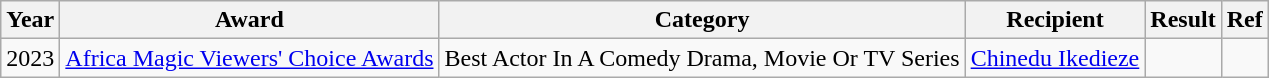<table class="wikitable">
<tr>
<th>Year</th>
<th>Award</th>
<th>Category</th>
<th>Recipient</th>
<th>Result</th>
<th>Ref</th>
</tr>
<tr>
<td>2023</td>
<td><a href='#'>Africa Magic Viewers' Choice Awards</a></td>
<td>Best Actor In A Comedy Drama, Movie Or TV Series</td>
<td><a href='#'>Chinedu Ikedieze</a></td>
<td></td>
<td></td>
</tr>
</table>
